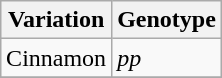<table class="wikitable" style="margin:1em auto;">
<tr>
<th>Variation</th>
<th>Genotype</th>
</tr>
<tr>
<td>Cinnamon</td>
<td><em>pp</em></td>
</tr>
<tr>
</tr>
</table>
